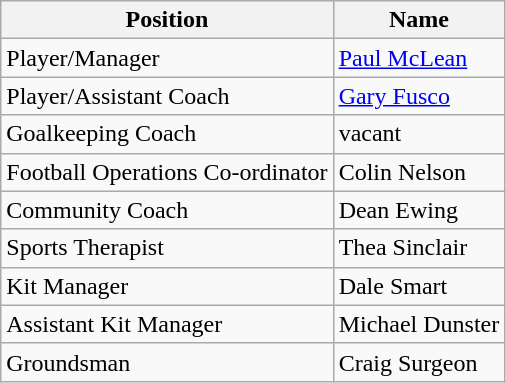<table class="wikitable">
<tr>
<th>Position</th>
<th>Name</th>
</tr>
<tr>
<td>Player/Manager</td>
<td><a href='#'>Paul McLean</a></td>
</tr>
<tr>
<td>Player/Assistant Coach</td>
<td><a href='#'>Gary Fusco</a></td>
</tr>
<tr>
<td>Goalkeeping Coach</td>
<td>vacant</td>
</tr>
<tr>
<td>Football Operations Co-ordinator</td>
<td>Colin Nelson</td>
</tr>
<tr>
<td>Community Coach</td>
<td>Dean Ewing</td>
</tr>
<tr>
<td>Sports Therapist</td>
<td>Thea Sinclair</td>
</tr>
<tr>
<td>Kit Manager</td>
<td>Dale Smart</td>
</tr>
<tr>
<td>Assistant Kit Manager</td>
<td>Michael Dunster</td>
</tr>
<tr>
<td>Groundsman</td>
<td>Craig Surgeon</td>
</tr>
</table>
